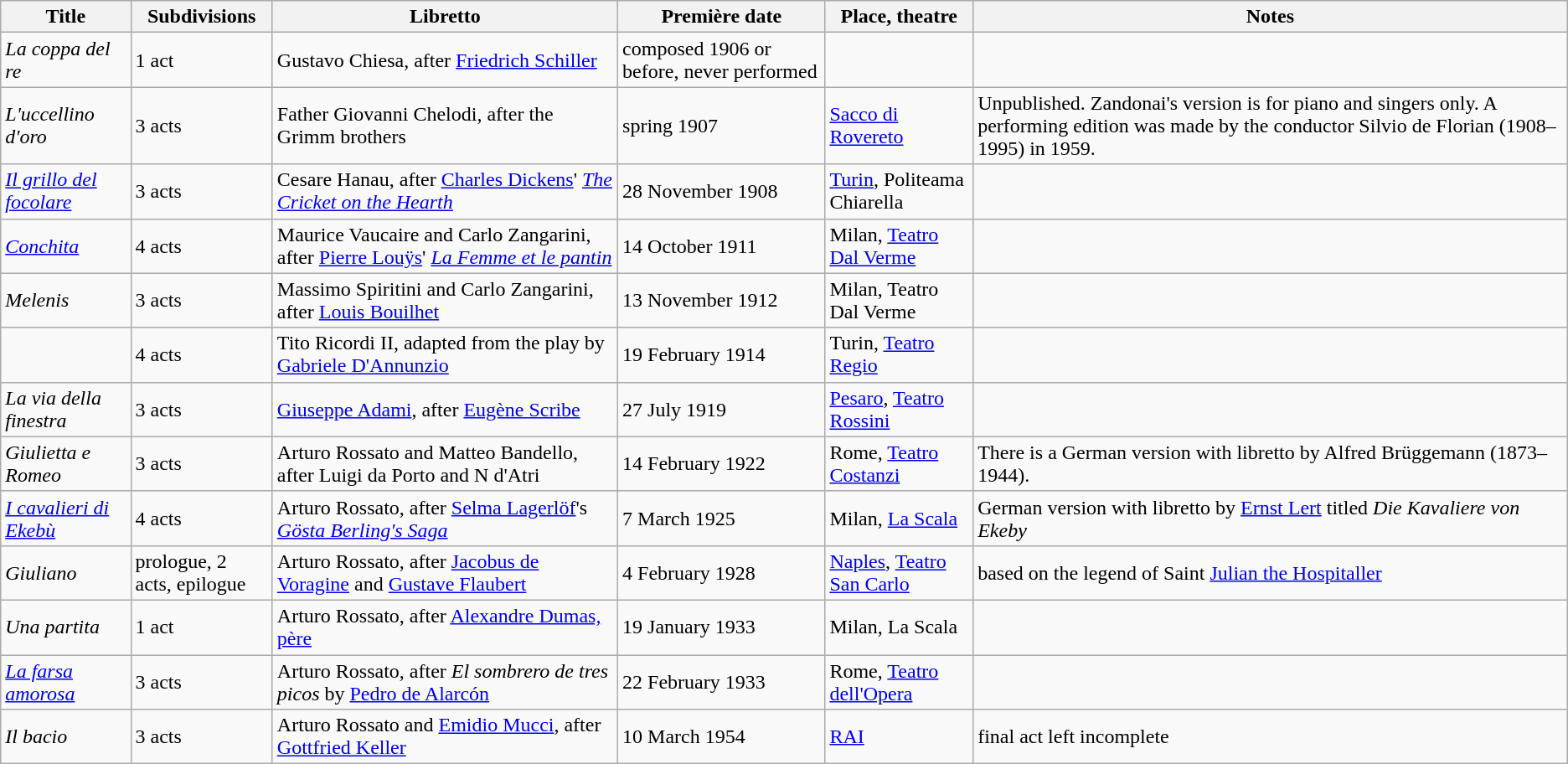<table class="wikitable sortable">
<tr>
<th>Title</th>
<th>Sub­divisions</th>
<th>Libretto</th>
<th>Première date</th>
<th>Place, theatre</th>
<th class="unsortable">Notes</th>
</tr>
<tr>
<td><em>La coppa del re</em></td>
<td>1 act</td>
<td>Gustavo Chiesa, after <a href='#'>Friedrich Schiller</a></td>
<td>composed 1906 or before, never performed</td>
<td> </td>
<td></td>
</tr>
<tr>
<td><em>L'uccellino d'oro</em></td>
<td>3 acts</td>
<td>Father Giovanni Chelodi, after the Grimm brothers</td>
<td>spring 1907</td>
<td><a href='#'>Sacco di Rovereto</a></td>
<td>Unpublished. Zandonai's version is for piano and singers only. A performing edition was made by the conductor Silvio de Florian (1908–1995) in 1959.</td>
</tr>
<tr>
<td><em><a href='#'>Il grillo del focolare</a></em></td>
<td>3 acts</td>
<td>Cesare Hanau, after <a href='#'>Charles Dickens</a>' <em><a href='#'>The Cricket on the Hearth</a></em></td>
<td>28 November 1908</td>
<td><a href='#'>Turin</a>, Politeama Chiarella</td>
<td></td>
</tr>
<tr>
<td><em><a href='#'>Conchita</a></em></td>
<td>4 acts</td>
<td>Maurice Vaucaire and Carlo Zangarini, after <a href='#'>Pierre Louÿs</a>' <em><a href='#'>La Femme et le pantin</a></em></td>
<td>14 October 1911</td>
<td>Milan, <a href='#'>Teatro Dal Verme</a></td>
<td></td>
</tr>
<tr>
<td><em>Melenis</em></td>
<td>3 acts</td>
<td>Massimo Spiritini and Carlo Zangarini, after <a href='#'>Louis Bouilhet</a></td>
<td>13 November 1912</td>
<td>Milan, Teatro Dal Verme</td>
<td></td>
</tr>
<tr>
<td></td>
<td>4 acts</td>
<td>Tito Ricordi II, adapted from the play by <a href='#'>Gabriele D'Annunzio</a></td>
<td>19 February 1914</td>
<td>Turin, <a href='#'>Teatro Regio</a></td>
<td></td>
</tr>
<tr>
<td><em>La via della finestra</em></td>
<td>3 acts</td>
<td><a href='#'>Giuseppe Adami</a>, after <a href='#'>Eugène Scribe</a></td>
<td>27 July 1919</td>
<td><a href='#'>Pesaro</a>, <a href='#'>Teatro Rossini</a></td>
<td></td>
</tr>
<tr>
<td><em>Giulietta e Romeo</em></td>
<td>3 acts</td>
<td>Arturo Rossato and Matteo Bandello, after Luigi da Porto and N d'Atri</td>
<td>14 February 1922</td>
<td>Rome, <a href='#'>Teatro Costanzi</a></td>
<td>There is a German version with libretto by Alfred Brüggemann (1873–1944).</td>
</tr>
<tr>
<td><em><a href='#'>I cavalieri di Ekebù</a></em></td>
<td>4 acts</td>
<td>Arturo Rossato, after <a href='#'>Selma Lagerlöf</a>'s <em><a href='#'>Gösta Berling's Saga</a></em></td>
<td>7 March 1925</td>
<td>Milan, <a href='#'>La Scala</a></td>
<td>German version with libretto by <a href='#'>Ernst Lert</a> titled <em>Die Kavaliere von Ekeby</em></td>
</tr>
<tr>
<td><em>Giuliano</em></td>
<td>prologue, 2 acts, epilogue</td>
<td>Arturo Rossato, after <a href='#'>Jacobus de Voragine</a> and <a href='#'>Gustave Flaubert</a></td>
<td>4 February 1928</td>
<td><a href='#'>Naples</a>, <a href='#'>Teatro San Carlo</a></td>
<td>based on the legend of Saint <a href='#'>Julian the Hospitaller</a></td>
</tr>
<tr>
<td><em>Una partita</em></td>
<td>1 act</td>
<td>Arturo Rossato, after <a href='#'>Alexandre Dumas, père</a></td>
<td>19 January 1933</td>
<td>Milan, La Scala</td>
<td></td>
</tr>
<tr>
<td><em><a href='#'>La farsa amorosa</a></em></td>
<td>3 acts</td>
<td>Arturo Rossato, after <em>El sombrero de tres picos</em> by <a href='#'>Pedro de Alarcón</a></td>
<td>22 February 1933</td>
<td>Rome, <a href='#'>Teatro dell'Opera</a></td>
<td></td>
</tr>
<tr>
<td><em>Il bacio</em></td>
<td>3 acts</td>
<td>Arturo Rossato and <a href='#'>Emidio Mucci</a>, after <a href='#'>Gottfried Keller</a></td>
<td>10 March 1954</td>
<td><a href='#'>RAI</a></td>
<td>final act left incomplete</td>
</tr>
</table>
